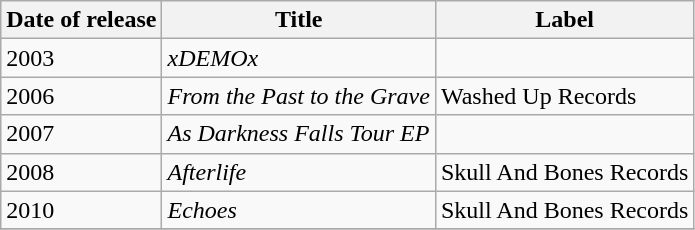<table class="wikitable">
<tr>
<th>Date of release</th>
<th>Title</th>
<th>Label</th>
</tr>
<tr>
<td>2003</td>
<td><em>xDEMOx</em></td>
<td></td>
</tr>
<tr>
<td>2006</td>
<td><em>From the Past to the Grave</em></td>
<td>Washed Up Records</td>
</tr>
<tr>
<td>2007</td>
<td><em>As Darkness Falls Tour EP</em></td>
</tr>
<tr>
<td>2008</td>
<td><em>Afterlife</em></td>
<td>Skull And Bones Records</td>
</tr>
<tr>
<td>2010</td>
<td><em>Echoes</em></td>
<td>Skull And Bones Records</td>
</tr>
<tr>
</tr>
</table>
